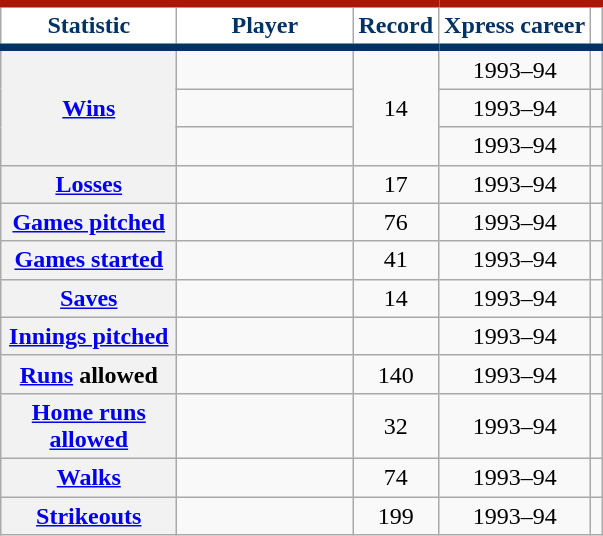<table class="sortable wikitable plainrowheaders" style="text-align:center">
<tr>
<th width="110px" scope="col" style="background-color:#ffffff; border-top:#aa1707 5px solid; border-bottom:#003263 5px solid; color:#003263">Statistic</th>
<th width="110px" scope="col" style="background-color:#ffffff; border-top:#aa1707 5px solid; border-bottom:#003263 5px solid; color:#003263">Player</th>
<th class="unsortable" scope="col" style="background-color:#ffffff; border-top:#aa1707 5px solid; border-bottom:#003263 5px solid; color:#003263">Record</th>
<th scope="col" style="background-color:#ffffff; border-top:#aa1707 5px solid; border-bottom:#003263 5px solid; color:#003263">Xpress career</th>
<th class="unsortable" scope="col" style="background-color:#ffffff; border-top:#aa1707 5px solid; border-bottom:#003263 5px solid; color:#003263"></th>
</tr>
<tr>
<th scope="row" rowspan="3" style="text-align:center"><a href='#'>Wins</a></th>
<td></td>
<td rowspan="3">14</td>
<td>1993–94</td>
<td></td>
</tr>
<tr>
<td></td>
<td>1993–94</td>
<td></td>
</tr>
<tr>
<td></td>
<td>1993–94</td>
<td></td>
</tr>
<tr>
<th scope="row" style="text-align:center"><a href='#'>Losses</a></th>
<td></td>
<td>17</td>
<td>1993–94</td>
<td></td>
</tr>
<tr>
<th scope="row" style="text-align:center"><a href='#'>Games pitched</a></th>
<td></td>
<td>76</td>
<td>1993–94</td>
<td></td>
</tr>
<tr>
<th scope="row" style="text-align:center"><a href='#'>Games started</a></th>
<td></td>
<td>41</td>
<td>1993–94</td>
<td></td>
</tr>
<tr>
<th scope="row" style="text-align:center"><a href='#'>Saves</a></th>
<td></td>
<td>14</td>
<td>1993–94</td>
<td></td>
</tr>
<tr>
<th scope="row" style="text-align:center"><a href='#'>Innings pitched</a></th>
<td></td>
<td></td>
<td>1993–94</td>
<td></td>
</tr>
<tr>
<th scope="row" style="text-align:center"><a href='#'>Runs</a> allowed</th>
<td></td>
<td>140</td>
<td>1993–94</td>
<td></td>
</tr>
<tr>
<th scope="row" style="text-align:center"><a href='#'>Home runs allowed</a></th>
<td></td>
<td>32</td>
<td>1993–94</td>
<td></td>
</tr>
<tr>
<th scope="row" style="text-align:center"><a href='#'>Walks</a></th>
<td></td>
<td>74</td>
<td>1993–94</td>
<td></td>
</tr>
<tr>
<th scope="row" style="text-align:center"><a href='#'>Strikeouts</a></th>
<td></td>
<td>199</td>
<td>1993–94</td>
<td></td>
</tr>
</table>
